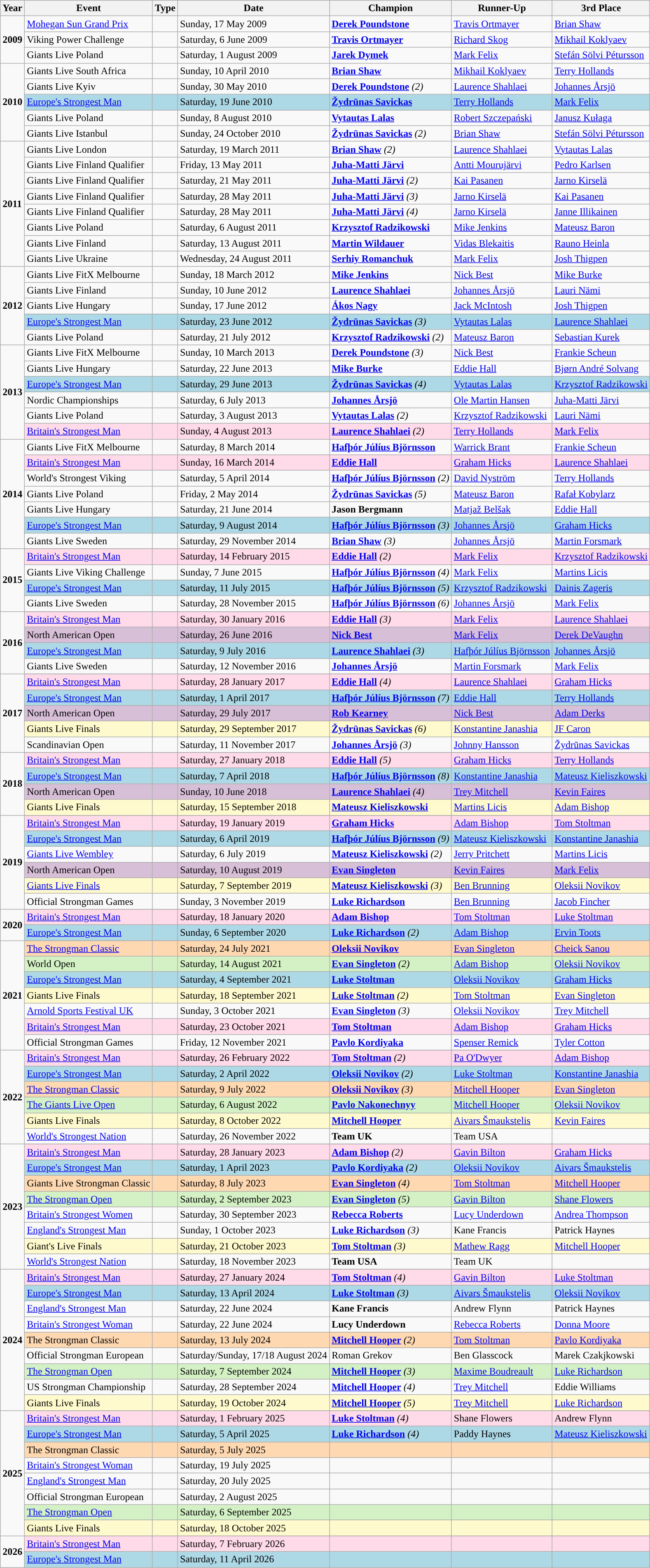<table class="wikitable sortable" style="display: inline-table;">
<tr>
<th>Year</th>
<th>Event</th>
<th>Type</th>
<th>Date</th>
<th>Champion</th>
<th>Runner-Up</th>
<th>3rd Place</th>
</tr>
<tr>
<td rowspan=3><strong>2009</strong></td>
<td> <a href='#'>Mohegan Sun Grand Prix</a> <br> </td>
<td align=center><strong></strong></td>
<td>Sunday, 17 May 2009</td>
<td> <strong><a href='#'>Derek Poundstone</a></strong></td>
<td> <a href='#'>Travis Ortmayer</a></td>
<td> <a href='#'>Brian Shaw</a></td>
</tr>
<tr>
<td> Viking Power Challenge <br> </td>
<td align=center><strong></strong></td>
<td>Saturday, 6 June 2009</td>
<td> <strong><a href='#'>Travis Ortmayer</a></strong></td>
<td> <a href='#'>Richard Skog</a></td>
<td> <a href='#'>Mikhail Koklyaev</a></td>
</tr>
<tr>
<td> Giants Live Poland<br></td>
<td align=center><strong></strong></td>
<td>Saturday, 1 August 2009</td>
<td> <strong><a href='#'>Jarek Dymek</a></strong></td>
<td> <a href='#'>Mark Felix</a></td>
<td> <a href='#'>Stefán Sölvi Pétursson</a></td>
</tr>
<tr>
<td rowspan=5><strong>2010</strong></td>
<td> Giants Live South Africa <br> </td>
<td align=center><strong></strong></td>
<td>Sunday, 10 April 2010</td>
<td> <strong><a href='#'>Brian Shaw</a></strong></td>
<td> <a href='#'>Mikhail Koklyaev</a></td>
<td> <a href='#'>Terry Hollands</a></td>
</tr>
<tr>
<td> Giants Live Kyiv <br> </td>
<td align=center><strong></strong></td>
<td>Sunday, 30 May 2010</td>
<td> <strong><a href='#'>Derek Poundstone</a></strong> <em>(2)</em></td>
<td> <a href='#'>Laurence Shahlaei</a></td>
<td> <a href='#'>Johannes Årsjö</a></td>
</tr>
<tr bgcolor="#ADD8E6">
<td> <a href='#'>Europe's Strongest Man</a> <br> </td>
<td align=center><strong></strong></td>
<td>Saturday, 19 June 2010</td>
<td> <strong><a href='#'>Žydrūnas Savickas</a></strong></td>
<td> <a href='#'>Terry Hollands</a></td>
<td> <a href='#'>Mark Felix</a></td>
</tr>
<tr>
<td> Giants Live Poland <br> </td>
<td align=center><strong></strong></td>
<td>Sunday, 8 August 2010</td>
<td> <strong><a href='#'>Vytautas Lalas</a></strong></td>
<td> <a href='#'>Robert Szczepański</a></td>
<td> <a href='#'>Janusz Kułaga</a></td>
</tr>
<tr>
<td> Giants Live Istanbul <br> </td>
<td align=center><strong></strong></td>
<td>Sunday, 24 October 2010</td>
<td> <strong><a href='#'>Žydrūnas Savickas</a></strong> <em>(2)</em></td>
<td> <a href='#'>Brian Shaw</a></td>
<td> <a href='#'>Stefán Sölvi Pétursson</a></td>
</tr>
<tr>
<td rowspan=8><strong>2011</strong></td>
<td> Giants Live London <br> </td>
<td align=center><strong></strong></td>
<td>Saturday, 19 March 2011</td>
<td> <strong><a href='#'>Brian Shaw</a></strong> <em>(2)</em></td>
<td> <a href='#'>Laurence Shahlaei</a></td>
<td> <a href='#'>Vytautas Lalas</a></td>
</tr>
<tr>
<td> Giants Live Finland Qualifier <br> </td>
<td align=center><strong></strong></td>
<td>Friday, 13 May 2011</td>
<td> <strong><a href='#'>Juha-Matti Järvi</a></strong></td>
<td> <a href='#'>Antti Mourujärvi</a></td>
<td> <a href='#'>Pedro Karlsen</a></td>
</tr>
<tr>
<td> Giants Live Finland Qualifier <br> </td>
<td align=center><strong></strong></td>
<td>Saturday, 21 May 2011</td>
<td> <strong><a href='#'>Juha-Matti Järvi</a></strong> <em>(2)</em></td>
<td> <a href='#'>Kai Pasanen</a></td>
<td> <a href='#'>Jarno Kirselä</a></td>
</tr>
<tr>
<td> Giants Live Finland Qualifier <br> </td>
<td align=center><strong></strong></td>
<td>Saturday, 28 May 2011</td>
<td> <strong><a href='#'>Juha-Matti Järvi</a></strong> <em>(3)</em></td>
<td> <a href='#'>Jarno Kirselä</a></td>
<td> <a href='#'>Kai Pasanen</a></td>
</tr>
<tr>
<td> Giants Live Finland Qualifier <br> </td>
<td align=center><strong></strong></td>
<td>Saturday, 28 May 2011</td>
<td> <strong><a href='#'>Juha-Matti Järvi</a></strong> <em>(4)</em></td>
<td> <a href='#'>Jarno Kirselä</a></td>
<td> <a href='#'>Janne Illikainen</a></td>
</tr>
<tr>
<td> Giants Live Poland <br> </td>
<td align=center><strong></strong></td>
<td>Saturday, 6 August 2011</td>
<td> <strong><a href='#'>Krzysztof Radzikowski</a></strong></td>
<td> <a href='#'>Mike Jenkins</a></td>
<td> <a href='#'>Mateusz Baron</a></td>
</tr>
<tr>
<td> Giants Live Finland <br> </td>
<td align=center><strong></strong></td>
<td>Saturday, 13 August 2011</td>
<td> <strong><a href='#'>Martin Wildauer</a></strong></td>
<td> <a href='#'>Vidas Blekaitis</a></td>
<td> <a href='#'>Rauno Heinla</a></td>
</tr>
<tr>
<td> Giants Live Ukraine <br> </td>
<td align=center><strong></strong></td>
<td>Wednesday, 24 August 2011</td>
<td> <strong><a href='#'>Serhiy Romanchuk</a></strong></td>
<td> <a href='#'>Mark Felix</a></td>
<td> <a href='#'>Josh Thigpen</a></td>
</tr>
<tr>
<td rowspan=5><strong>2012</strong></td>
<td> Giants Live FitX Melbourne <br> </td>
<td align=center><strong></strong></td>
<td>Sunday, 18 March 2012</td>
<td> <strong><a href='#'>Mike Jenkins</a></strong></td>
<td> <a href='#'>Nick Best</a></td>
<td> <a href='#'>Mike Burke</a></td>
</tr>
<tr>
<td> Giants Live Finland <br> </td>
<td align=center><strong></strong></td>
<td>Sunday, 10 June 2012</td>
<td> <strong><a href='#'>Laurence Shahlaei</a></strong></td>
<td> <a href='#'>Johannes Årsjö</a></td>
<td> <a href='#'>Lauri Nämi</a></td>
</tr>
<tr>
<td> Giants Live Hungary <br> </td>
<td align=center><strong></strong></td>
<td>Sunday, 17 June 2012</td>
<td> <strong><a href='#'>Ákos Nagy</a></strong></td>
<td> <a href='#'>Jack McIntosh</a></td>
<td> <a href='#'>Josh Thigpen</a></td>
</tr>
<tr bgcolor="#ADD8E6">
<td> <a href='#'>Europe's Strongest Man</a> <br> </td>
<td align=center><strong></strong></td>
<td>Saturday, 23 June 2012</td>
<td> <strong><a href='#'>Žydrūnas Savickas</a></strong> <em>(3)</em></td>
<td> <a href='#'>Vytautas Lalas</a></td>
<td> <a href='#'>Laurence Shahlaei</a></td>
</tr>
<tr>
<td> Giants Live Poland <br> </td>
<td align=center><strong></strong></td>
<td>Saturday, 21 July 2012</td>
<td> <strong><a href='#'>Krzysztof Radzikowski</a></strong> <em>(2)</em></td>
<td> <a href='#'>Mateusz Baron</a></td>
<td> <a href='#'>Sebastian Kurek</a></td>
</tr>
<tr>
<td rowspan=6><strong>2013</strong></td>
<td> Giants Live FitX Melbourne <br> </td>
<td align=center><strong></strong></td>
<td>Sunday, 10 March 2013</td>
<td> <strong><a href='#'>Derek Poundstone</a></strong> <em>(3)</em></td>
<td> <a href='#'>Nick Best</a></td>
<td> <a href='#'>Frankie Scheun</a></td>
</tr>
<tr>
<td> Giants Live Hungary <br> </td>
<td align=center><strong></strong></td>
<td>Saturday, 22 June 2013</td>
<td> <strong><a href='#'>Mike Burke</a></strong></td>
<td> <a href='#'>Eddie Hall</a></td>
<td> <a href='#'>Bjørn André Solvang</a></td>
</tr>
<tr bgcolor="#ADD8E6">
<td> <a href='#'>Europe's Strongest Man</a> <br> </td>
<td align=center><strong></strong></td>
<td>Saturday, 29 June 2013</td>
<td> <strong><a href='#'>Žydrūnas Savickas</a></strong> <em>(4)</em></td>
<td> <a href='#'>Vytautas Lalas</a></td>
<td> <a href='#'>Krzysztof Radzikowski</a></td>
</tr>
<tr>
<td> Nordic Championships <br> </td>
<td align=center><strong></strong></td>
<td>Saturday, 6 July 2013</td>
<td> <strong><a href='#'>Johannes Årsjö</a></strong></td>
<td> <a href='#'>Ole Martin Hansen</a></td>
<td> <a href='#'>Juha-Matti Järvi</a></td>
</tr>
<tr>
<td> Giants Live Poland <br> </td>
<td align=center><strong></strong></td>
<td>Saturday, 3 August 2013</td>
<td> <strong><a href='#'>Vytautas Lalas</a></strong> <em>(2)</em></td>
<td> <a href='#'>Krzysztof Radzikowski</a></td>
<td> <a href='#'>Lauri Nämi</a></td>
</tr>
<tr bgcolor= "#FFDAE9">
<td> <a href='#'>Britain's Strongest Man</a> <br> </td>
<td align=center><strong></strong></td>
<td>Sunday, 4 August 2013</td>
<td> <strong><a href='#'>Laurence Shahlaei</a></strong> <em>(2)</em></td>
<td> <a href='#'>Terry Hollands</a></td>
<td> <a href='#'>Mark Felix</a></td>
</tr>
<tr>
<td rowspan=7><strong>2014</strong></td>
<td> Giants Live FitX Melbourne <br> </td>
<td align=center><strong></strong></td>
<td>Saturday, 8 March 2014</td>
<td> <strong><a href='#'>Hafþór Júlíus Björnsson</a></strong></td>
<td> <a href='#'>Warrick Brant</a></td>
<td> <a href='#'>Frankie Scheun</a></td>
</tr>
<tr bgcolor= "#FFDAE9">
<td> <a href='#'>Britain's Strongest Man</a> <br> </td>
<td align=center><strong></strong></td>
<td>Sunday, 16 March 2014</td>
<td> <strong><a href='#'>Eddie Hall</a></strong></td>
<td> <a href='#'>Graham Hicks</a></td>
<td> <a href='#'>Laurence Shahlaei</a></td>
</tr>
<tr>
<td> World's Strongest Viking <br> </td>
<td align=center><strong></strong></td>
<td>Saturday, 5 April 2014</td>
<td> <strong><a href='#'>Hafþór Júlíus Björnsson</a></strong> <em>(2)</em></td>
<td> <a href='#'>David Nyström</a></td>
<td> <a href='#'>Terry Hollands</a></td>
</tr>
<tr>
<td> Giants Live Poland <br> </td>
<td align=center><strong></strong></td>
<td>Friday, 2 May 2014</td>
<td> <strong><a href='#'>Žydrūnas Savickas</a></strong> <em>(5)</em></td>
<td> <a href='#'>Mateusz Baron</a></td>
<td> <a href='#'>Rafał Kobylarz</a></td>
</tr>
<tr>
<td> Giants Live Hungary <br> </td>
<td align=center><strong></strong></td>
<td>Saturday, 21 June 2014</td>
<td> <strong>Jason Bergmann</strong></td>
<td> <a href='#'>Matjaž Belšak</a></td>
<td> <a href='#'>Eddie Hall</a></td>
</tr>
<tr bgcolor="#ADD8E6">
<td> <a href='#'>Europe's Strongest Man</a> <br> </td>
<td align=center><strong></strong></td>
<td>Saturday, 9 August 2014</td>
<td> <strong><a href='#'>Hafþór Júlíus Björnsson</a></strong> <em>(3)</em></td>
<td> <a href='#'>Johannes Årsjö</a></td>
<td> <a href='#'>Graham Hicks</a></td>
</tr>
<tr>
<td> Giants Live Sweden <br> </td>
<td align=center><strong></strong></td>
<td>Saturday, 29 November 2014</td>
<td> <strong><a href='#'>Brian Shaw</a></strong> <em>(3)</em></td>
<td> <a href='#'>Johannes Årsjö</a></td>
<td> <a href='#'>Martin Forsmark</a></td>
</tr>
<tr>
<td rowspan=5><strong>2015</strong></td>
</tr>
<tr bgcolor= "#FFDAE9">
<td> <a href='#'>Britain's Strongest Man</a> <br> </td>
<td align=center><strong></strong></td>
<td>Saturday, 14 February 2015</td>
<td> <strong><a href='#'>Eddie Hall</a></strong> <em>(2)</em></td>
<td> <a href='#'>Mark Felix</a></td>
<td> <a href='#'>Krzysztof Radzikowski</a></td>
</tr>
<tr>
<td> Giants Live Viking Challenge <br> </td>
<td align=center><strong></strong></td>
<td>Sunday, 7 June 2015</td>
<td> <strong><a href='#'>Hafþór Júlíus Björnsson</a></strong> <em>(4)</em></td>
<td> <a href='#'>Mark Felix</a></td>
<td> <a href='#'>Martins Licis</a></td>
</tr>
<tr bgcolor="#ADD8E6">
<td> <a href='#'>Europe's Strongest Man</a> <br> </td>
<td align=center><strong></strong></td>
<td>Saturday, 11 July 2015</td>
<td> <strong><a href='#'>Hafþór Júlíus Björnsson</a></strong> <em>(5)</em></td>
<td> <a href='#'>Krzysztof Radzikowski</a></td>
<td> <a href='#'>Dainis Zageris</a></td>
</tr>
<tr>
<td> Giants Live Sweden <br> </td>
<td align=center><strong></strong></td>
<td>Saturday, 28 November 2015</td>
<td> <strong><a href='#'>Hafþór Júlíus Björnsson</a></strong> <em>(6)</em></td>
<td> <a href='#'>Johannes Årsjö</a></td>
<td> <a href='#'>Mark Felix</a></td>
</tr>
<tr>
<td rowspan=5><strong>2016</strong></td>
</tr>
<tr bgcolor= "#FFDAE9">
<td> <a href='#'>Britain's Strongest Man</a> <br> </td>
<td align=center><strong></strong></td>
<td>Saturday, 30 January 2016</td>
<td> <strong><a href='#'>Eddie Hall</a></strong> <em>(3)</em></td>
<td> <a href='#'>Mark Felix</a></td>
<td> <a href='#'>Laurence Shahlaei</a></td>
</tr>
<tr bgcolor="#D8BFD8">
<td> North American Open <br> </td>
<td align=center><strong></strong></td>
<td>Saturday, 26 June 2016</td>
<td> <strong><a href='#'>Nick Best</a></strong></td>
<td> <a href='#'>Mark Felix</a></td>
<td> <a href='#'>Derek DeVaughn</a></td>
</tr>
<tr bgcolor="#ADD8E6">
<td> <a href='#'>Europe's Strongest Man</a> <br> </td>
<td align=center><strong></strong></td>
<td>Saturday, 9 July 2016</td>
<td> <strong><a href='#'>Laurence Shahlaei</a></strong> <em>(3)</em></td>
<td> <a href='#'>Hafþór Júlíus Björnsson</a></td>
<td> <a href='#'>Johannes Årsjö</a></td>
</tr>
<tr>
<td> Giants Live Sweden <br> </td>
<td align=center><strong></strong></td>
<td>Saturday, 12 November 2016</td>
<td> <strong><a href='#'>Johannes Årsjö</a></strong></td>
<td> <a href='#'>Martin Forsmark</a></td>
<td> <a href='#'>Mark Felix</a></td>
</tr>
<tr>
<td rowspan=6><strong>2017</strong></td>
</tr>
<tr bgcolor= "#FFDAE9">
<td> <a href='#'>Britain's Strongest Man</a> <br> </td>
<td align=center><strong></strong></td>
<td>Saturday, 28 January 2017</td>
<td> <strong><a href='#'>Eddie Hall</a></strong> <em>(4)</em></td>
<td> <a href='#'>Laurence Shahlaei</a></td>
<td> <a href='#'>Graham Hicks</a></td>
</tr>
<tr bgcolor="#ADD8E6">
<td> <a href='#'>Europe's Strongest Man</a> <br> </td>
<td align=center><strong></strong></td>
<td>Saturday, 1 April 2017</td>
<td> <strong><a href='#'>Hafþór Júlíus Björnsson</a></strong> <em>(7)</em></td>
<td> <a href='#'>Eddie Hall</a></td>
<td> <a href='#'>Terry Hollands</a></td>
</tr>
<tr bgcolor="#D8BFD8">
<td> North American Open <br> </td>
<td align=center><strong></strong></td>
<td>Saturday, 29 July 2017</td>
<td> <strong><a href='#'>Rob Kearney</a></strong></td>
<td> <a href='#'>Nick Best</a></td>
<td> <a href='#'>Adam Derks</a></td>
</tr>
<tr bgcolor="#FFFACD">
<td> Giants Live Finals <br> </td>
<td align=center><strong></strong></td>
<td>Saturday, 29 September 2017</td>
<td> <strong><a href='#'>Žydrūnas Savickas</a></strong> <em>(6)</em></td>
<td> <a href='#'>Konstantine Janashia</a></td>
<td> <a href='#'>JF Caron</a></td>
</tr>
<tr>
<td> Scandinavian Open <br> </td>
<td align=center><strong></strong></td>
<td>Saturday, 11 November 2017</td>
<td> <strong><a href='#'>Johannes Årsjö</a></strong> <em>(3)</em></td>
<td> <a href='#'>Johnny Hansson</a></td>
<td> <a href='#'>Žydrūnas Savickas</a></td>
</tr>
<tr>
<td rowspan=5><strong>2018</strong></td>
</tr>
<tr bgcolor= "#FFDAE9">
<td> <a href='#'>Britain's Strongest Man</a> <br> </td>
<td align=center><strong></strong></td>
<td>Saturday, 27 January 2018</td>
<td> <strong><a href='#'>Eddie Hall</a></strong> <em>(5)</em></td>
<td> <a href='#'>Graham Hicks</a></td>
<td> <a href='#'>Terry Hollands</a></td>
</tr>
<tr bgcolor="#ADD8E6">
<td> <a href='#'>Europe's Strongest Man</a> <br> </td>
<td align=center><strong></strong></td>
<td>Saturday, 7 April 2018</td>
<td> <strong><a href='#'>Hafþór Júlíus Björnsson</a></strong> <em>(8)</em></td>
<td> <a href='#'>Konstantine Janashia</a></td>
<td> <a href='#'>Mateusz Kieliszkowski</a></td>
</tr>
<tr bgcolor="#D8BFD8">
<td> North American Open <br> </td>
<td align=center><strong></strong></td>
<td>Sunday, 10 June 2018</td>
<td> <strong><a href='#'>Laurence Shahlaei</a></strong> <em>(4)</em></td>
<td> <a href='#'>Trey Mitchell</a></td>
<td> <a href='#'>Kevin Faires</a></td>
</tr>
<tr bgcolor="#FFFACD">
<td> Giants Live Finals <br> </td>
<td align=center><strong></strong></td>
<td>Saturday, 15 September 2018</td>
<td> <strong><a href='#'>Mateusz Kieliszkowski</a></strong></td>
<td> <a href='#'>Martins Licis</a></td>
<td> <a href='#'>Adam Bishop</a></td>
</tr>
<tr>
<td rowspan=7><strong>2019</strong></td>
</tr>
<tr bgcolor= "#FFDAE9">
<td> <a href='#'>Britain's Strongest Man</a> <br> </td>
<td align=center><strong></strong></td>
<td>Saturday, 19 January 2019</td>
<td> <strong><a href='#'>Graham Hicks</a></strong></td>
<td> <a href='#'>Adam Bishop</a></td>
<td> <a href='#'>Tom Stoltman</a></td>
</tr>
<tr bgcolor="#ADD8E6">
<td> <a href='#'>Europe's Strongest Man</a> <br> </td>
<td align=center><strong></strong></td>
<td>Saturday, 6 April 2019</td>
<td> <strong><a href='#'>Hafþór Júlíus Björnsson</a></strong> <em>(9)</em></td>
<td> <a href='#'>Mateusz Kieliszkowski</a></td>
<td> <a href='#'>Konstantine Janashia</a></td>
</tr>
<tr>
<td> <a href='#'>Giants Live Wembley</a> <br> </td>
<td align=center><strong></strong></td>
<td>Saturday, 6 July 2019</td>
<td> <strong><a href='#'>Mateusz Kieliszkowski</a></strong> <em>(2)</em></td>
<td> <a href='#'>Jerry Pritchett</a></td>
<td> <a href='#'>Martins Licis</a></td>
</tr>
<tr bgcolor="#D8BFD8">
<td> North American Open <br> </td>
<td align=center><strong></strong></td>
<td>Saturday, 10 August 2019</td>
<td> <strong><a href='#'>Evan Singleton</a></strong></td>
<td> <a href='#'>Kevin Faires</a></td>
<td> <a href='#'>Mark Felix</a></td>
</tr>
<tr bgcolor="#FFFACD">
<td> <a href='#'>Giants Live Finals</a> <br> </td>
<td align=center><strong></strong></td>
<td>Saturday, 7 September 2019</td>
<td> <strong><a href='#'>Mateusz Kieliszkowski</a></strong> <em>(3)</em></td>
<td> <a href='#'>Ben Brunning</a></td>
<td> <a href='#'>Oleksii Novikov</a></td>
</tr>
<tr>
<td> Official Strongman Games <br> </td>
<td align=center><strong></strong></td>
<td>Sunday, 3 November 2019</td>
<td> <strong><a href='#'>Luke Richardson</a></strong></td>
<td> <a href='#'>Ben Brunning</a></td>
<td> <a href='#'>Jacob Fincher</a></td>
</tr>
<tr>
<td rowspan=3><strong>2020</strong></td>
</tr>
<tr bgcolor= "#FFDAE9">
<td> <a href='#'>Britain's Strongest Man</a>  <br> </td>
<td align=center><strong></strong></td>
<td>Saturday, 18 January 2020</td>
<td> <strong><a href='#'>Adam Bishop</a></strong></td>
<td> <a href='#'>Tom Stoltman</a></td>
<td> <a href='#'>Luke Stoltman</a></td>
</tr>
<tr bgcolor="#ADD8E6">
<td> <a href='#'>Europe's Strongest Man</a> <br> </td>
<td align=center><strong></strong></td>
<td>Sunday, 6 September 2020</td>
<td> <strong><a href='#'>Luke Richardson</a></strong> <em>(2)</em></td>
<td> <a href='#'>Adam Bishop</a></td>
<td> <a href='#'>Ervin Toots</a></td>
</tr>
<tr>
<td rowspan=8><strong>2021</strong></td>
</tr>
<tr bgcolor="#FED8B1">
<td> <a href='#'>The Strongman Classic</a> <br> </td>
<td align=center><strong></strong></td>
<td>Saturday, 24 July 2021</td>
<td> <strong><a href='#'>Oleksii Novikov</a></strong></td>
<td> <a href='#'>Evan Singleton</a></td>
<td> <a href='#'>Cheick Sanou</a></td>
</tr>
<tr bgcolor="#D4F1C5">
<td> World Open <br> </td>
<td align=center><strong></strong></td>
<td>Saturday, 14 August 2021</td>
<td> <strong><a href='#'>Evan Singleton</a></strong> <em>(2)</em></td>
<td> <a href='#'>Adam Bishop</a></td>
<td> <a href='#'>Oleksii Novikov</a></td>
</tr>
<tr bgcolor="#ADD8E6">
<td> <a href='#'>Europe's Strongest Man</a> <br> </td>
<td align=center><strong></strong></td>
<td>Saturday, 4 September 2021</td>
<td> <strong><a href='#'>Luke Stoltman</a></strong></td>
<td> <a href='#'>Oleksii Novikov</a></td>
<td> <a href='#'>Graham Hicks</a></td>
</tr>
<tr bgcolor="#FFFACD">
<td> Giants Live Finals <br> </td>
<td align=center><strong></strong></td>
<td>Saturday, 18 September 2021</td>
<td> <strong><a href='#'>Luke Stoltman</a></strong> <em>(2)</em></td>
<td> <a href='#'>Tom Stoltman</a></td>
<td> <a href='#'>Evan Singleton</a></td>
</tr>
<tr>
<td> <a href='#'>Arnold Sports Festival UK</a> <br> </td>
<td align=center><strong></strong></td>
<td>Sunday, 3 October 2021</td>
<td> <strong><a href='#'>Evan Singleton</a></strong> <em>(3)</em></td>
<td> <a href='#'>Oleksii Novikov</a></td>
<td> <a href='#'>Trey Mitchell</a></td>
</tr>
<tr bgcolor= "#FFDAE9">
<td> <a href='#'>Britain's Strongest Man</a> <br> </td>
<td align=center><strong></strong></td>
<td>Saturday,  23 October 2021</td>
<td> <strong><a href='#'>Tom Stoltman</a></strong></td>
<td> <a href='#'>Adam Bishop</a></td>
<td> <a href='#'>Graham Hicks</a></td>
</tr>
<tr>
<td> Official Strongman Games <br> </td>
<td align=center><strong></strong></td>
<td>Friday, 12 November 2021</td>
<td> <strong><a href='#'>Pavlo Kordiyaka</a></strong></td>
<td> <a href='#'>Spenser Remick</a></td>
<td> <a href='#'>Tyler Cotton</a></td>
</tr>
<tr>
<td rowspan="7"><strong>2022</strong></td>
</tr>
<tr bgcolor= "#FFDAE9">
<td> <a href='#'>Britain's Strongest Man</a> <br> </td>
<td align=center><strong></strong></td>
<td>Saturday, 26 February 2022</td>
<td> <strong><a href='#'>Tom Stoltman</a></strong> <em>(2)</em></td>
<td> <a href='#'>Pa O'Dwyer</a></td>
<td> <a href='#'>Adam Bishop</a></td>
</tr>
<tr bgcolor="#ADD8E6">
<td> <a href='#'>Europe's Strongest Man</a> <br> </td>
<td align=center><strong></strong></td>
<td>Saturday, 2 April 2022</td>
<td> <strong><a href='#'>Oleksii Novikov</a></strong> <em>(2)</em></td>
<td> <a href='#'>Luke Stoltman</a></td>
<td> <a href='#'>Konstantine Janashia</a></td>
</tr>
<tr bgcolor="#FED8B1">
<td> <a href='#'>The Strongman Classic</a> <br> </td>
<td align=center><strong></strong></td>
<td>Saturday, 9 July 2022</td>
<td> <strong><a href='#'>Oleksii Novikov</a></strong> <em>(3)</em></td>
<td> <a href='#'>Mitchell Hooper</a></td>
<td> <a href='#'>Evan Singleton</a></td>
</tr>
<tr bgcolor="#D4F1C5">
<td> <a href='#'>The Giants Live Open</a> <br> </td>
<td align=center><strong></strong></td>
<td>Saturday, 6 August 2022</td>
<td> <strong><a href='#'>Pavlo Nakonechnyy</a></strong></td>
<td> <a href='#'>Mitchell Hooper</a></td>
<td> <a href='#'>Oleksii Novikov</a></td>
</tr>
<tr bgcolor="#FFFACD">
<td> Giants Live Finals <br> </td>
<td align=center><strong></strong></td>
<td>Saturday, 8 October 2022</td>
<td> <strong><a href='#'>Mitchell Hooper</a></strong></td>
<td> <a href='#'>Aivars Šmaukstelis</a></td>
<td> <a href='#'>Kevin Faires</a></td>
</tr>
<tr>
<td> <a href='#'>World's Strongest Nation</a> <br> </td>
<td align=center><strong></strong></td>
<td>Saturday, 26 November 2022</td>
<td> <strong>Team UK</strong></td>
<td> Team USA</td>
<td></td>
</tr>
<tr>
<td rowspan=9><strong>2023</strong></td>
</tr>
<tr bgcolor= "#FFDAE9">
<td> <a href='#'>Britain's Strongest Man</a> <br> </td>
<td align=center><strong></strong></td>
<td>Saturday, 28 January 2023</td>
<td> <strong><a href='#'>Adam Bishop</a></strong> <em>(2)</em></td>
<td> <a href='#'>Gavin Bilton</a></td>
<td> <a href='#'>Graham Hicks</a></td>
</tr>
<tr bgcolor="#ADD8E6">
<td> <a href='#'>Europe's Strongest Man</a> <br> </td>
<td align=center><strong></strong></td>
<td>Saturday, 1 April 2023</td>
<td> <strong><a href='#'>Pavlo Kordiyaka</a></strong> <em>(2)</em></td>
<td> <a href='#'>Oleksii Novikov</a></td>
<td> <a href='#'>Aivars Šmaukstelis</a></td>
</tr>
<tr bgcolor="#FED8B1">
<td> Giants Live Strongman Classic <br> </td>
<td align=center><strong></strong></td>
<td>Saturday, 8 July 2023</td>
<td> <strong><a href='#'>Evan Singleton</a></strong> <em>(4)</em></td>
<td> <a href='#'>Tom Stoltman</a></td>
<td> <a href='#'>Mitchell Hooper</a></td>
</tr>
<tr bgcolor="#D4F1C5">
<td> <a href='#'>The Strongman Open</a> <br> </td>
<td align=center><strong></strong></td>
<td>Saturday, 2 September 2023</td>
<td> <strong><a href='#'>Evan Singleton</a></strong> <em>(5)</em></td>
<td> <a href='#'>Gavin Bilton</a></td>
<td> <a href='#'>Shane Flowers</a></td>
</tr>
<tr>
<td> <a href='#'>Britain's Strongest Women</a> <br> </td>
<td align=center><strong></strong></td>
<td>Saturday, 30 September 2023</td>
<td> <strong><a href='#'>Rebecca Roberts</a></strong></td>
<td> <a href='#'>Lucy Underdown</a></td>
<td> <a href='#'>Andrea Thompson</a></td>
</tr>
<tr>
<td> <a href='#'>England's Strongest Man</a> <br> </td>
<td align=center><strong></strong></td>
<td>Sunday, 1 October 2023</td>
<td> <strong><a href='#'>Luke Richardson</a></strong> <em> (3)</em></td>
<td> Kane Francis</td>
<td> Patrick Haynes</td>
</tr>
<tr bgcolor="#FFFACD">
<td> Giant's Live Finals <br> </td>
<td align=center><strong></strong></td>
<td>Saturday, 21 October 2023</td>
<td> <strong><a href='#'>Tom Stoltman</a></strong> <em>(3)</em></td>
<td> <a href='#'>Mathew Ragg</a></td>
<td> <a href='#'>Mitchell Hooper</a></td>
</tr>
<tr>
<td> <a href='#'>World's Strongest Nation</a> <br> </td>
<td align=center><strong></strong></td>
<td>Saturday, 18 November 2023</td>
<td> <strong>Team USA</strong></td>
<td> Team UK</td>
<td></td>
</tr>
<tr>
<td rowspan=10><strong>2024</strong></td>
</tr>
<tr bgcolor= "#FFDAE9">
<td> <a href='#'>Britain's Strongest Man</a> <br> </td>
<td align=center><strong></strong></td>
<td>Saturday, 27 January 2024</td>
<td> <strong><a href='#'>Tom Stoltman</a></strong> <em>(4)</em></td>
<td> <a href='#'>Gavin Bilton</a></td>
<td> <a href='#'>Luke Stoltman</a></td>
</tr>
<tr bgcolor="#ADD8E6">
<td> <a href='#'>Europe's Strongest Man</a> <br> </td>
<td align=center><strong></strong></td>
<td>Saturday, 13 April 2024</td>
<td> <strong><a href='#'>Luke Stoltman</a></strong> <em>(3)</em></td>
<td> <a href='#'>Aivars Šmaukstelis</a></td>
<td> <a href='#'>Oleksii Novikov</a></td>
</tr>
<tr>
<td> <a href='#'>England's Strongest Man</a> <br> </td>
<td align=center><strong></strong></td>
<td>Saturday, 22 June  2024</td>
<td> <strong>Kane Francis</strong></td>
<td> Andrew Flynn</td>
<td> Patrick Haynes</td>
</tr>
<tr>
<td> <a href='#'>Britain's Strongest Woman</a> <br> </td>
<td align=center><strong></strong></td>
<td>Saturday, 22 June  2024</td>
<td> <strong>Lucy Underdown</strong></td>
<td> <a href='#'>Rebecca Roberts</a></td>
<td> <a href='#'>Donna Moore</a></td>
</tr>
<tr bgcolor="#FED8B1">
<td> The Strongman Classic <br> </td>
<td align=center><strong></strong></td>
<td>Saturday, 13 July 2024</td>
<td> <strong><a href='#'>Mitchell Hooper</a></strong> <em> (2)</em></td>
<td> <a href='#'>Tom Stoltman</a></td>
<td> <a href='#'>Pavlo Kordiyaka</a></td>
</tr>
<tr>
<td> Official Strongman European<br> </td>
<td align=center><strong></strong></td>
<td>Saturday/Sunday, 17/18 August 2024</td>
<td> Roman Grekov</td>
<td> Ben Glasscock</td>
<td> Marek Czakjkowski</td>
</tr>
<tr bgcolor="#D4F1C5">
<td> <a href='#'>The Strongman Open</a><br> </td>
<td align=center><strong></strong></td>
<td>Saturday, 7 September 2024</td>
<td> <strong><a href='#'>Mitchell Hooper</a></strong> <em> (3)</em></td>
<td> <a href='#'>Maxime Boudreault</a></td>
<td> <a href='#'>Luke Richardson</a></td>
</tr>
<tr>
<td> US Strongman Championship<br> </td>
<td align=center><strong></strong></td>
<td>Saturday, 28 September 2024</td>
<td> <strong><a href='#'>Mitchell Hooper</a></strong> <em> (4)</em></td>
<td> <a href='#'>Trey Mitchell</a></td>
<td> Eddie Williams</td>
</tr>
<tr bgcolor="#FFFACD">
<td> Giants Live Finals <br> </td>
<td align=center><strong></strong></td>
<td>Saturday, 19 October 2024</td>
<td> <strong><a href='#'>Mitchell Hooper</a></strong> <em> (5)</em></td>
<td> <a href='#'>Trey Mitchell</a></td>
<td> <a href='#'>Luke Richardson</a></td>
</tr>
<tr>
<td rowspan=9><strong>2025</strong></td>
</tr>
<tr bgcolor= "#FFDAE9">
<td> <a href='#'>Britain's Strongest Man</a> <br> </td>
<td align=center><strong></strong></td>
<td>Saturday, 1 February 2025</td>
<td> <strong><a href='#'>Luke Stoltman</a></strong> <em>(4)</em></td>
<td> Shane Flowers</td>
<td> Andrew Flynn</td>
</tr>
<tr bgcolor="#ADD8E6">
<td> <a href='#'>Europe's Strongest Man</a> <br> </td>
<td align=center><strong></strong></td>
<td>Saturday, 5 April 2025</td>
<td> <strong><a href='#'>Luke Richardson</a></strong> <em> (4)</em></td>
<td> Paddy Haynes</td>
<td> <a href='#'>Mateusz Kieliszkowski</a></td>
</tr>
<tr bgcolor="#FED8B1">
<td> The Strongman Classic<br> </td>
<td align=center><strong></strong></td>
<td>Saturday, 5 July 2025</td>
<td></td>
<td></td>
<td></td>
</tr>
<tr>
<td> <a href='#'>Britain's Strongest Woman</a> <br> </td>
<td align=center><strong></strong></td>
<td>Saturday, 19 July  2025</td>
<td></td>
<td></td>
<td></td>
</tr>
<tr>
<td> <a href='#'>England's Strongest Man</a> <br> </td>
<td align=center><strong></strong></td>
<td>Saturday, 20 July  2025</td>
<td></td>
<td></td>
<td></td>
</tr>
<tr>
<td> Official Strongman European<br> </td>
<td align=center><strong></strong></td>
<td>Saturday, 2 August 2025</td>
<td></td>
<td></td>
<td></td>
</tr>
<tr bgcolor="#D4F1C5">
<td> <a href='#'>The Strongman Open</a><br> </td>
<td align=center><strong></strong></td>
<td>Saturday, 6 September 2025</td>
<td></td>
<td></td>
<td></td>
</tr>
<tr bgcolor="#FFFACD">
<td> Giants Live Finals <br> </td>
<td align=center><strong></strong></td>
<td>Saturday, 18 October 2025</td>
<td></td>
<td></td>
<td></td>
</tr>
<tr>
<td rowspan=3><strong>2026</strong></td>
</tr>
<tr bgcolor= "#FFDAE9">
<td> <a href='#'>Britain's Strongest Man</a> <br> </td>
<td align=center><strong></strong></td>
<td>Saturday, 7 February 2026</td>
<td></td>
<td></td>
<td></td>
</tr>
<tr bgcolor="#ADD8E6">
<td> <a href='#'>Europe's Strongest Man</a> <br> </td>
<td align=center><strong></strong></td>
<td>Saturday, 11 April 2026</td>
<td></td>
<td></td>
<td></td>
</tr>
</table>
